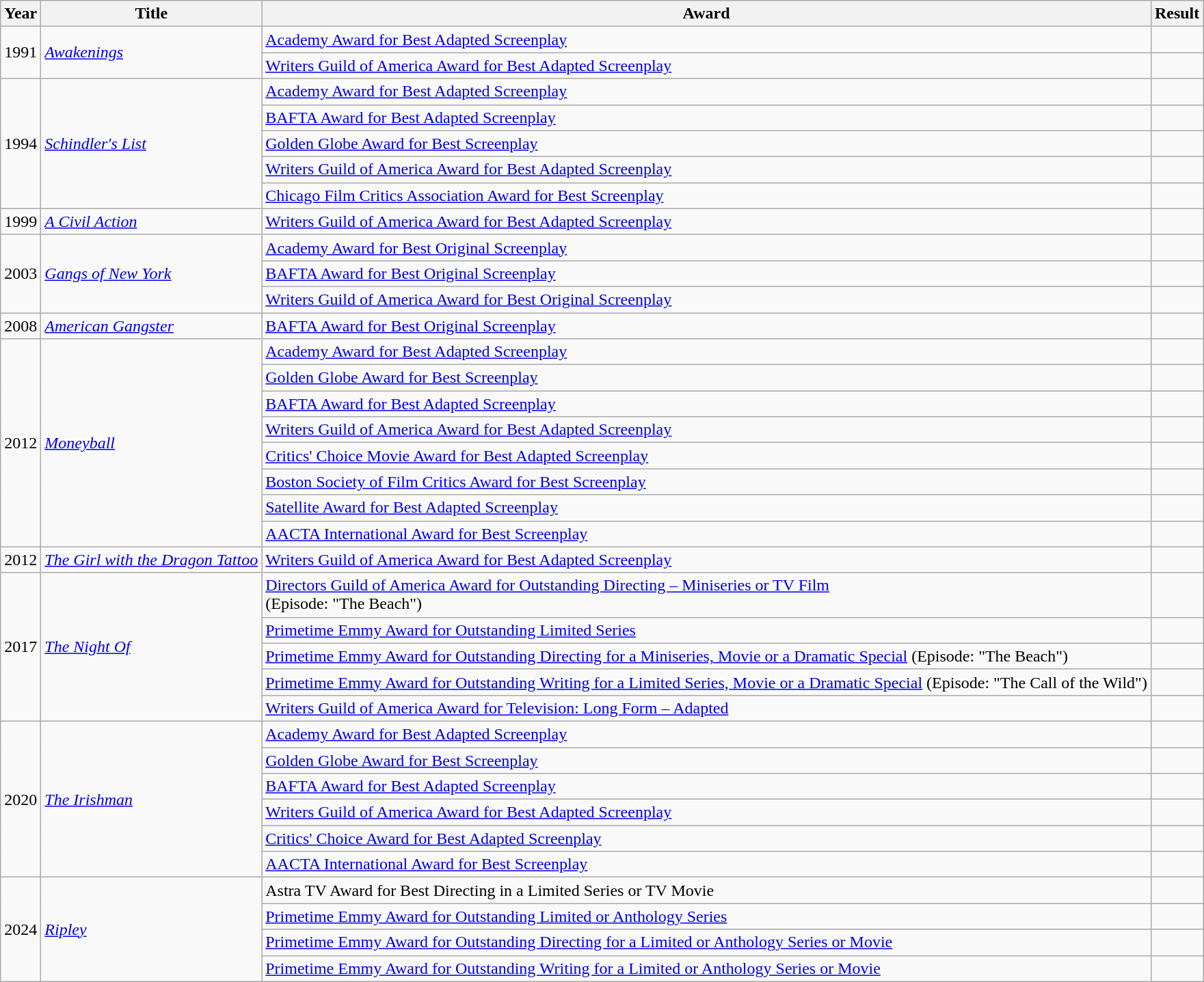<table class="wikitable">
<tr>
<th>Year</th>
<th>Title</th>
<th>Award</th>
<th>Result</th>
</tr>
<tr>
<td rowspan="2">1991</td>
<td rowspan="2"><em><a href='#'>Awakenings</a></em></td>
<td><a href='#'>Academy Award for Best Adapted Screenplay</a></td>
<td></td>
</tr>
<tr>
<td><a href='#'>Writers Guild of America Award for Best Adapted Screenplay</a></td>
<td></td>
</tr>
<tr>
<td rowspan="5">1994</td>
<td rowspan="5"><em><a href='#'>Schindler's List</a></em></td>
<td><a href='#'>Academy Award for Best Adapted Screenplay</a></td>
<td></td>
</tr>
<tr>
<td><a href='#'>BAFTA Award for Best Adapted Screenplay</a></td>
<td></td>
</tr>
<tr>
<td><a href='#'>Golden Globe Award for Best Screenplay</a></td>
<td></td>
</tr>
<tr>
<td><a href='#'>Writers Guild of America Award for Best Adapted Screenplay</a></td>
<td></td>
</tr>
<tr>
<td><a href='#'>Chicago Film Critics Association Award for Best Screenplay</a></td>
<td></td>
</tr>
<tr>
<td>1999</td>
<td><em><a href='#'>A Civil Action</a></em></td>
<td><a href='#'>Writers Guild of America Award for Best Adapted Screenplay</a></td>
<td></td>
</tr>
<tr>
<td rowspan="3">2003</td>
<td rowspan="3"><em><a href='#'>Gangs of New York</a></em></td>
<td><a href='#'>Academy Award for Best Original Screenplay</a></td>
<td></td>
</tr>
<tr>
<td><a href='#'>BAFTA Award for Best Original Screenplay</a></td>
<td></td>
</tr>
<tr>
<td><a href='#'>Writers Guild of America Award for Best Original Screenplay</a></td>
<td></td>
</tr>
<tr>
<td>2008</td>
<td><em><a href='#'>American Gangster</a></em></td>
<td><a href='#'>BAFTA Award for Best Original Screenplay</a></td>
<td></td>
</tr>
<tr>
<td rowspan="8">2012</td>
<td rowspan="8"><em><a href='#'>Moneyball</a></em></td>
<td><a href='#'>Academy Award for Best Adapted Screenplay</a></td>
<td></td>
</tr>
<tr>
<td><a href='#'>Golden Globe Award for Best Screenplay</a></td>
<td></td>
</tr>
<tr>
<td><a href='#'>BAFTA Award for Best Adapted Screenplay</a></td>
<td></td>
</tr>
<tr>
<td><a href='#'>Writers Guild of America Award for Best Adapted Screenplay</a></td>
<td></td>
</tr>
<tr>
<td><a href='#'>Critics' Choice Movie Award for Best Adapted Screenplay</a></td>
<td></td>
</tr>
<tr>
<td><a href='#'>Boston Society of Film Critics Award for Best Screenplay</a></td>
<td></td>
</tr>
<tr>
<td><a href='#'>Satellite Award for Best Adapted Screenplay</a></td>
<td></td>
</tr>
<tr>
<td><a href='#'>AACTA International Award for Best Screenplay</a></td>
<td></td>
</tr>
<tr>
<td>2012</td>
<td><em><a href='#'>The Girl with the Dragon Tattoo</a></em></td>
<td><a href='#'>Writers Guild of America Award for Best Adapted Screenplay</a></td>
<td></td>
</tr>
<tr>
<td rowspan=5>2017</td>
<td rowspan=5><em><a href='#'>The Night Of</a></em></td>
<td><a href='#'>Directors Guild of America Award for Outstanding Directing – Miniseries or TV Film</a> <br>(Episode: "The Beach")</td>
<td></td>
</tr>
<tr>
<td><a href='#'>Primetime Emmy Award for Outstanding Limited Series</a></td>
<td></td>
</tr>
<tr>
<td><a href='#'>Primetime Emmy Award for Outstanding Directing for a Miniseries, Movie or a Dramatic Special</a> (Episode: "The Beach")</td>
<td></td>
</tr>
<tr>
<td><a href='#'>Primetime Emmy Award for Outstanding Writing for a Limited Series, Movie or a Dramatic Special</a> (Episode: "The Call of the Wild")</td>
<td></td>
</tr>
<tr>
<td><a href='#'>Writers Guild of America Award for Television: Long Form – Adapted</a></td>
<td></td>
</tr>
<tr>
<td rowspan=6>2020</td>
<td rowspan=6><em><a href='#'>The Irishman</a></em></td>
<td><a href='#'>Academy Award for Best Adapted Screenplay</a></td>
<td></td>
</tr>
<tr>
<td><a href='#'>Golden Globe Award for Best Screenplay</a></td>
<td></td>
</tr>
<tr>
<td><a href='#'>BAFTA Award for Best Adapted Screenplay</a></td>
<td></td>
</tr>
<tr>
<td><a href='#'>Writers Guild of America Award for Best Adapted Screenplay</a></td>
<td></td>
</tr>
<tr>
<td><a href='#'>Critics' Choice Award for Best Adapted Screenplay</a></td>
<td></td>
</tr>
<tr>
<td><a href='#'>AACTA International Award for Best Screenplay</a></td>
<td></td>
</tr>
<tr>
<td rowspan=4>2024</td>
<td rowspan=4><em><a href='#'>Ripley</a></em></td>
<td>Astra TV Award for Best Directing in a Limited Series or TV Movie</td>
<td></td>
</tr>
<tr>
<td><a href='#'>Primetime Emmy Award for Outstanding Limited or Anthology Series</a></td>
<td></td>
</tr>
<tr>
<td><a href='#'>Primetime Emmy Award for Outstanding Directing for a Limited or Anthology Series or Movie</a></td>
<td></td>
</tr>
<tr>
<td><a href='#'>Primetime Emmy Award for Outstanding Writing for a Limited or Anthology Series or Movie</a></td>
<td></td>
</tr>
</table>
